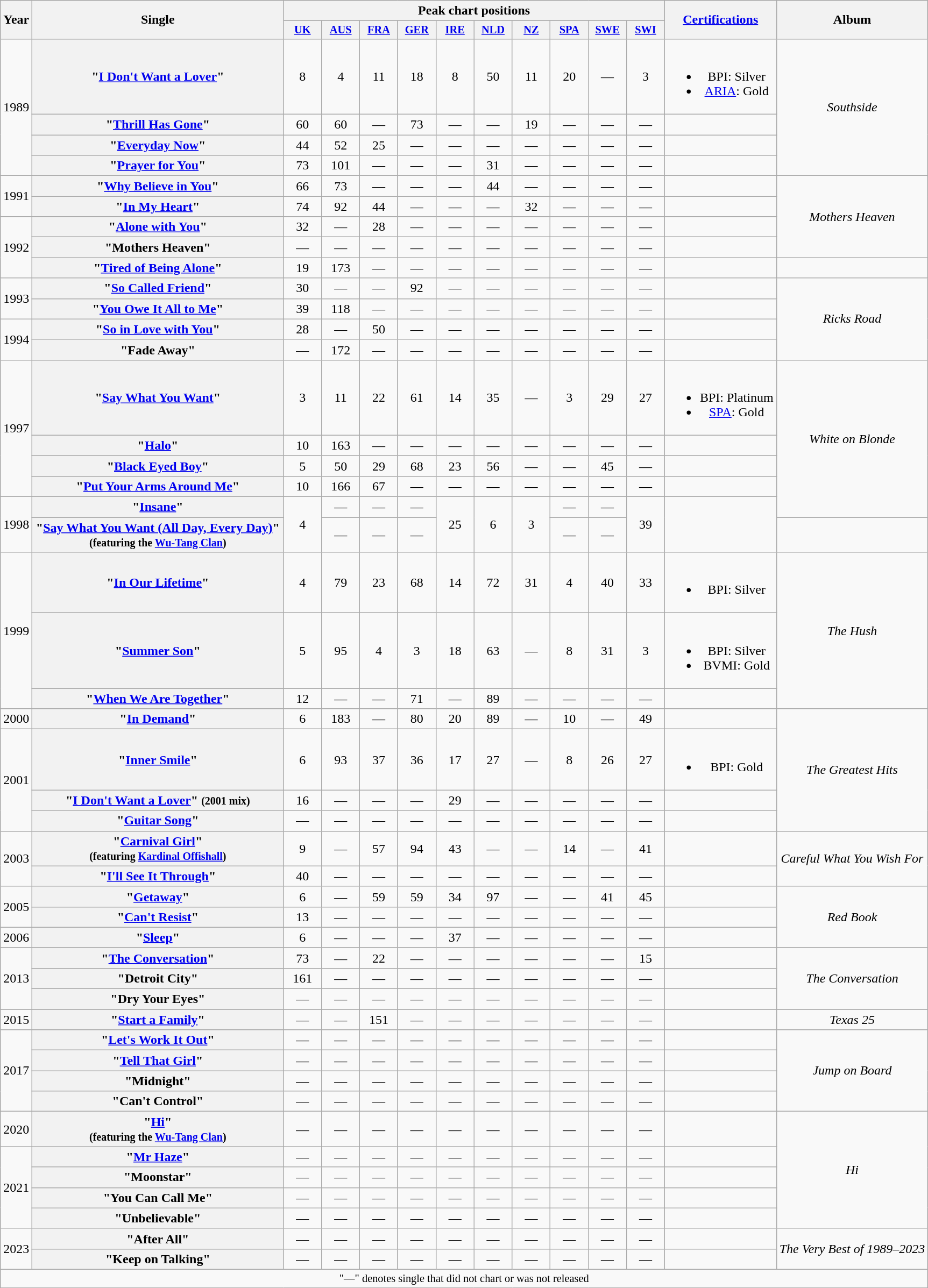<table class="wikitable plainrowheaders" style="text-align:center;">
<tr>
<th scope="col" rowspan="2">Year</th>
<th scope="colw" rowspan="2" style="width:19em;">Single</th>
<th scope="col" colspan="10">Peak chart positions</th>
<th scope="col" rowspan="2"><a href='#'>Certifications</a></th>
<th scope="col" rowspan="2">Album</th>
</tr>
<tr>
<th scope="col" style="width:3em;font-size:85%;"><a href='#'>UK</a><br></th>
<th scope="col" style="width:3em;font-size:85%;"><a href='#'>AUS</a><br></th>
<th scope="col" style="width:3em;font-size:85%;"><a href='#'>FRA</a><br></th>
<th scope="col" style="width:3em;font-size:85%;"><a href='#'>GER</a><br></th>
<th scope="col" style="width:3em;font-size:85%;"><a href='#'>IRE</a><br></th>
<th scope="col" style="width:3em;font-size:85%;"><a href='#'>NLD</a><br></th>
<th scope="col" style="width:3em;font-size:85%;"><a href='#'>NZ</a><br></th>
<th scope="col" style="width:3em;font-size:85%;"><a href='#'>SPA</a><br></th>
<th scope="col" style="width:3em;font-size:85%;"><a href='#'>SWE</a><br></th>
<th scope="col" style="width:3em;font-size:85%;"><a href='#'>SWI</a><br></th>
</tr>
<tr>
<td rowspan="4">1989</td>
<th scope="row">"<a href='#'>I Don't Want a Lover</a>"</th>
<td>8</td>
<td>4</td>
<td>11</td>
<td>18</td>
<td>8</td>
<td>50</td>
<td>11</td>
<td>20</td>
<td>—</td>
<td>3</td>
<td><br><ul><li>BPI: Silver</li><li><a href='#'>ARIA</a>: Gold</li></ul></td>
<td rowspan="4"><em>Southside</em></td>
</tr>
<tr>
<th scope="row">"<a href='#'>Thrill Has Gone</a>"</th>
<td>60</td>
<td>60</td>
<td>—</td>
<td>73</td>
<td>—</td>
<td>—</td>
<td>19</td>
<td>—</td>
<td>—</td>
<td>—</td>
<td></td>
</tr>
<tr>
<th scope="row">"<a href='#'>Everyday Now</a>"</th>
<td>44</td>
<td>52</td>
<td>25</td>
<td>—</td>
<td>—</td>
<td>—</td>
<td>—</td>
<td>—</td>
<td>—</td>
<td>—</td>
<td></td>
</tr>
<tr>
<th scope="row">"<a href='#'>Prayer for You</a>"</th>
<td>73</td>
<td>101</td>
<td>—</td>
<td>—</td>
<td>—</td>
<td>31</td>
<td>—</td>
<td>—</td>
<td>—</td>
<td>—</td>
<td></td>
</tr>
<tr>
<td rowspan="2">1991</td>
<th scope="row">"<a href='#'>Why Believe in You</a>"</th>
<td>66</td>
<td>73</td>
<td>—</td>
<td>—</td>
<td>—</td>
<td>44</td>
<td>—</td>
<td>—</td>
<td>—</td>
<td>—</td>
<td></td>
<td rowspan="4"><em>Mothers Heaven</em></td>
</tr>
<tr>
<th scope="row">"<a href='#'>In My Heart</a>"</th>
<td>74</td>
<td>92</td>
<td>44</td>
<td>—</td>
<td>—</td>
<td>—</td>
<td>32</td>
<td>—</td>
<td>—</td>
<td>—</td>
<td></td>
</tr>
<tr>
<td rowspan="3">1992</td>
<th scope="row">"<a href='#'>Alone with You</a>"</th>
<td>32</td>
<td>—</td>
<td>28</td>
<td>—</td>
<td>—</td>
<td>—</td>
<td>—</td>
<td>—</td>
<td>—</td>
<td>—</td>
<td></td>
</tr>
<tr>
<th scope="row">"Mothers Heaven"</th>
<td>—</td>
<td>—</td>
<td>—</td>
<td>—</td>
<td>—</td>
<td>—</td>
<td>—</td>
<td>—</td>
<td>—</td>
<td>—</td>
<td></td>
</tr>
<tr>
<th scope="row">"<a href='#'>Tired of Being Alone</a>"</th>
<td>19</td>
<td>173</td>
<td>—</td>
<td>—</td>
<td>—</td>
<td>—</td>
<td>—</td>
<td>—</td>
<td>—</td>
<td>—</td>
<td></td>
<td></td>
</tr>
<tr>
<td rowspan="2">1993</td>
<th scope="row">"<a href='#'>So Called Friend</a>"</th>
<td>30</td>
<td>—</td>
<td>—</td>
<td>92</td>
<td>—</td>
<td>—</td>
<td>—</td>
<td>—</td>
<td>—</td>
<td>—</td>
<td></td>
<td rowspan="4"><em>Ricks Road</em></td>
</tr>
<tr>
<th scope="row">"<a href='#'>You Owe It All to Me</a>"</th>
<td>39</td>
<td>118</td>
<td>—</td>
<td>—</td>
<td>—</td>
<td>—</td>
<td>—</td>
<td>—</td>
<td>—</td>
<td>—</td>
<td></td>
</tr>
<tr>
<td rowspan="2">1994</td>
<th scope="row">"<a href='#'>So in Love with You</a>"</th>
<td>28</td>
<td>—</td>
<td>50</td>
<td>—</td>
<td>—</td>
<td>—</td>
<td>—</td>
<td>—</td>
<td>—</td>
<td>—</td>
<td></td>
</tr>
<tr>
<th scope="row">"Fade Away"</th>
<td>—</td>
<td>172</td>
<td>—</td>
<td>—</td>
<td>—</td>
<td>—</td>
<td>—</td>
<td>—</td>
<td>—</td>
<td>—</td>
<td></td>
</tr>
<tr>
<td rowspan="4">1997</td>
<th scope="row">"<a href='#'>Say What You Want</a>"</th>
<td>3</td>
<td>11</td>
<td>22</td>
<td>61</td>
<td>14</td>
<td>35</td>
<td>—</td>
<td>3</td>
<td>29</td>
<td>27</td>
<td><br><ul><li>BPI: Platinum</li><li><a href='#'>SPA</a>: Gold</li></ul></td>
<td rowspan="5"><em>White on Blonde</em></td>
</tr>
<tr>
<th scope="row">"<a href='#'>Halo</a>"</th>
<td>10</td>
<td>163</td>
<td>—</td>
<td>—</td>
<td>—</td>
<td>—</td>
<td>—</td>
<td>—</td>
<td>—</td>
<td>—</td>
<td></td>
</tr>
<tr>
<th scope="row">"<a href='#'>Black Eyed Boy</a>"</th>
<td>5</td>
<td>50</td>
<td>29</td>
<td>68</td>
<td>23</td>
<td>56</td>
<td>—</td>
<td>—</td>
<td>45</td>
<td>—</td>
<td></td>
</tr>
<tr>
<th scope="row">"<a href='#'>Put Your Arms Around Me</a>"</th>
<td>10</td>
<td>166</td>
<td>67</td>
<td>—</td>
<td>—</td>
<td>—</td>
<td>—</td>
<td>—</td>
<td>—</td>
<td>—</td>
<td></td>
</tr>
<tr>
<td rowspan="2">1998</td>
<th scope="row">"<a href='#'>Insane</a>"</th>
<td rowspan="2">4</td>
<td>—</td>
<td>—</td>
<td>—</td>
<td rowspan="2">25</td>
<td rowspan="2">6</td>
<td rowspan="2">3</td>
<td>—</td>
<td>—</td>
<td rowspan="2">39</td>
<td rowspan="2"></td>
</tr>
<tr>
<th scope="row">"<a href='#'>Say What You Want (All Day, Every Day)</a>"<br><small>(featuring the <a href='#'>Wu-Tang Clan</a>)</small></th>
<td>—</td>
<td>—</td>
<td>—</td>
<td>—</td>
<td>—</td>
<td></td>
</tr>
<tr>
<td rowspan="3">1999</td>
<th scope="row">"<a href='#'>In Our Lifetime</a>"</th>
<td>4</td>
<td>79</td>
<td>23</td>
<td>68</td>
<td>14</td>
<td>72</td>
<td>31</td>
<td>4</td>
<td>40</td>
<td>33</td>
<td><br><ul><li>BPI: Silver</li></ul></td>
<td rowspan="3"><em>The Hush</em></td>
</tr>
<tr>
<th scope="row">"<a href='#'>Summer Son</a>"</th>
<td>5</td>
<td>95</td>
<td>4</td>
<td>3</td>
<td>18</td>
<td>63</td>
<td>—</td>
<td>8</td>
<td>31</td>
<td>3</td>
<td><br><ul><li>BPI: Silver</li><li>BVMI: Gold</li></ul></td>
</tr>
<tr>
<th scope="row">"<a href='#'>When We Are Together</a>"</th>
<td>12</td>
<td>—</td>
<td>—</td>
<td>71</td>
<td>—</td>
<td>89</td>
<td>—</td>
<td>—</td>
<td>—</td>
<td>—</td>
<td></td>
</tr>
<tr>
<td>2000</td>
<th scope="row">"<a href='#'>In Demand</a>"</th>
<td>6</td>
<td>183</td>
<td>—</td>
<td>80</td>
<td>20</td>
<td>89</td>
<td>—</td>
<td>10</td>
<td>—</td>
<td>49</td>
<td></td>
<td rowspan="4"><em>The Greatest Hits</em></td>
</tr>
<tr>
<td rowspan="3">2001</td>
<th scope="row">"<a href='#'>Inner Smile</a>"</th>
<td>6</td>
<td>93</td>
<td>37</td>
<td>36</td>
<td>17</td>
<td>27</td>
<td>—</td>
<td>8</td>
<td>26</td>
<td>27</td>
<td><br><ul><li>BPI: Gold</li></ul></td>
</tr>
<tr>
<th scope="row">"<a href='#'>I Don't Want a Lover</a>" <small>(2001 mix)</small></th>
<td>16</td>
<td>—</td>
<td>—</td>
<td>—</td>
<td>29</td>
<td>—</td>
<td>—</td>
<td>—</td>
<td>—</td>
<td>—</td>
<td></td>
</tr>
<tr>
<th scope="row">"<a href='#'>Guitar Song</a>"</th>
<td>—</td>
<td>—</td>
<td>—</td>
<td>—</td>
<td>—</td>
<td>—</td>
<td>—</td>
<td>—</td>
<td>—</td>
<td>—</td>
<td></td>
</tr>
<tr>
<td rowspan="2">2003</td>
<th scope="row">"<a href='#'>Carnival Girl</a>"<br><small>(featuring <a href='#'>Kardinal Offishall</a>)</small></th>
<td>9</td>
<td>—</td>
<td>57</td>
<td>94</td>
<td>43</td>
<td>—</td>
<td>—</td>
<td>14</td>
<td>—</td>
<td>41</td>
<td></td>
<td rowspan="2"><em>Careful What You Wish For</em></td>
</tr>
<tr>
<th scope="row">"<a href='#'>I'll See It Through</a>"</th>
<td>40</td>
<td>—</td>
<td>—</td>
<td>—</td>
<td>—</td>
<td>—</td>
<td>—</td>
<td>—</td>
<td>—</td>
<td>—</td>
<td></td>
</tr>
<tr>
<td rowspan="2">2005</td>
<th scope="row">"<a href='#'>Getaway</a>"</th>
<td>6</td>
<td>—</td>
<td>59</td>
<td>59</td>
<td>34</td>
<td>97</td>
<td>—</td>
<td>—</td>
<td>41</td>
<td>45</td>
<td></td>
<td rowspan="3"><em>Red Book</em></td>
</tr>
<tr>
<th scope="row">"<a href='#'>Can't Resist</a>"</th>
<td>13</td>
<td>—</td>
<td>—</td>
<td>—</td>
<td>—</td>
<td>—</td>
<td>—</td>
<td>—</td>
<td>—</td>
<td>—</td>
<td></td>
</tr>
<tr>
<td>2006</td>
<th scope="row">"<a href='#'>Sleep</a>"</th>
<td>6</td>
<td>—</td>
<td>—</td>
<td>—</td>
<td>37</td>
<td>—</td>
<td>—</td>
<td>—</td>
<td>—</td>
<td>—</td>
<td></td>
</tr>
<tr>
<td rowspan="3">2013</td>
<th scope="row">"<a href='#'>The Conversation</a>"</th>
<td>73</td>
<td>—</td>
<td>22</td>
<td>—</td>
<td>—</td>
<td>—</td>
<td>—</td>
<td>—</td>
<td>—</td>
<td>15</td>
<td></td>
<td rowspan="3"><em>The Conversation</em></td>
</tr>
<tr>
<th scope="row">"Detroit City"</th>
<td>161</td>
<td>—</td>
<td>—</td>
<td>—</td>
<td>—</td>
<td>—</td>
<td>—</td>
<td>—</td>
<td>—</td>
<td>—</td>
<td></td>
</tr>
<tr>
<th scope="row">"Dry Your Eyes"</th>
<td>—</td>
<td>—</td>
<td>—</td>
<td>—</td>
<td>—</td>
<td>—</td>
<td>—</td>
<td>—</td>
<td>—</td>
<td>—</td>
<td></td>
</tr>
<tr>
<td>2015</td>
<th scope="row">"<a href='#'>Start a Family</a>"</th>
<td>—</td>
<td>—</td>
<td>151</td>
<td>—</td>
<td>—</td>
<td>—</td>
<td>—</td>
<td>—</td>
<td>—</td>
<td>—</td>
<td></td>
<td><em>Texas 25</em></td>
</tr>
<tr>
<td rowspan="4">2017</td>
<th scope="row">"<a href='#'>Let's Work It Out</a>"</th>
<td>—</td>
<td>—</td>
<td>—</td>
<td>—</td>
<td>—</td>
<td>—</td>
<td>—</td>
<td>—</td>
<td>—</td>
<td>—</td>
<td></td>
<td rowspan="4"><em>Jump on Board</em></td>
</tr>
<tr>
<th scope="row">"<a href='#'>Tell That Girl</a>"</th>
<td>—</td>
<td>—</td>
<td>—</td>
<td>—</td>
<td>—</td>
<td>—</td>
<td>—</td>
<td>—</td>
<td>—</td>
<td>—</td>
<td></td>
</tr>
<tr>
<th scope="row">"Midnight"</th>
<td>—</td>
<td>—</td>
<td>—</td>
<td>—</td>
<td>—</td>
<td>—</td>
<td>—</td>
<td>—</td>
<td>—</td>
<td>—</td>
<td></td>
</tr>
<tr>
<th scope="row">"Can't Control"</th>
<td>—</td>
<td>—</td>
<td>—</td>
<td>—</td>
<td>—</td>
<td>—</td>
<td>—</td>
<td>—</td>
<td>—</td>
<td>—</td>
<td></td>
</tr>
<tr>
<td>2020</td>
<th scope="row">"<a href='#'>Hi</a>"<br><small>(featuring the <a href='#'>Wu-Tang Clan</a>)</small></th>
<td>—</td>
<td>—</td>
<td>—</td>
<td>—</td>
<td>—</td>
<td>—</td>
<td>—</td>
<td>—</td>
<td>—</td>
<td>—</td>
<td></td>
<td rowspan="5"><em>Hi</em></td>
</tr>
<tr>
<td rowspan="4">2021</td>
<th scope="row">"<a href='#'>Mr Haze</a>"</th>
<td>—</td>
<td>—</td>
<td>—</td>
<td>—</td>
<td>—</td>
<td>—</td>
<td>—</td>
<td>—</td>
<td>—</td>
<td>—</td>
<td></td>
</tr>
<tr>
<th scope="row">"Moonstar"</th>
<td>—</td>
<td>—</td>
<td>—</td>
<td>—</td>
<td>—</td>
<td>—</td>
<td>—</td>
<td>—</td>
<td>—</td>
<td>—</td>
<td></td>
</tr>
<tr>
<th scope="row">"You Can Call Me"</th>
<td>—</td>
<td>—</td>
<td>—</td>
<td>—</td>
<td>—</td>
<td>—</td>
<td>—</td>
<td>—</td>
<td>—</td>
<td>—</td>
<td></td>
</tr>
<tr>
<th scope="row">"Unbelievable"</th>
<td>—</td>
<td>—</td>
<td>—</td>
<td>—</td>
<td>—</td>
<td>—</td>
<td>—</td>
<td>—</td>
<td>—</td>
<td>—</td>
<td></td>
</tr>
<tr>
<td rowspan="2">2023</td>
<th scope="row">"After All"</th>
<td>—</td>
<td>—</td>
<td>—</td>
<td>—</td>
<td>—</td>
<td>—</td>
<td>—</td>
<td>—</td>
<td>—</td>
<td>—</td>
<td></td>
<td rowspan="2"><em>The Very Best of 1989–2023</em></td>
</tr>
<tr>
<th scope="row">"Keep on Talking"</th>
<td>—</td>
<td>—</td>
<td>—</td>
<td>—</td>
<td>—</td>
<td>—</td>
<td>—</td>
<td>—</td>
<td>—</td>
<td>—</td>
<td></td>
</tr>
<tr>
<td colspan="15" style="font-size:85%">"—" denotes single that did not chart or was not released</td>
</tr>
</table>
